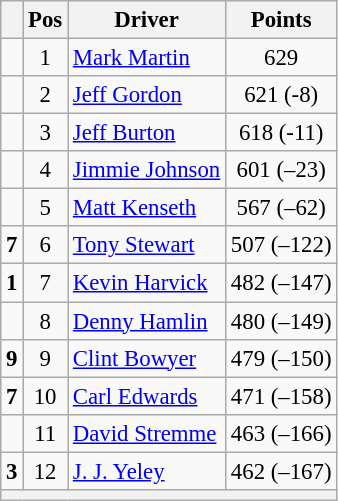<table class="wikitable" style="font-size: 95%;">
<tr>
<th></th>
<th>Pos</th>
<th>Driver</th>
<th>Points</th>
</tr>
<tr>
<td align="left"></td>
<td style="text-align:center;">1</td>
<td><a href='#'>Mark Martin</a></td>
<td style="text-align:center;">629</td>
</tr>
<tr>
<td align="left"></td>
<td style="text-align:center;">2</td>
<td><a href='#'>Jeff Gordon</a></td>
<td style="text-align:center;">621 (-8)</td>
</tr>
<tr>
<td align="left"></td>
<td style="text-align:center;">3</td>
<td><a href='#'>Jeff Burton</a></td>
<td style="text-align:center;">618 (-11)</td>
</tr>
<tr>
<td align="left"></td>
<td style="text-align:center;">4</td>
<td><a href='#'>Jimmie Johnson</a></td>
<td style="text-align:center;">601 (–23)</td>
</tr>
<tr>
<td align="left"></td>
<td style="text-align:center;">5</td>
<td><a href='#'>Matt Kenseth</a></td>
<td style="text-align:center;">567 (–62)</td>
</tr>
<tr>
<td align="left">  <strong>7</strong></td>
<td style="text-align:center;">6</td>
<td><a href='#'>Tony Stewart</a></td>
<td style="text-align:center;">507 (–122)</td>
</tr>
<tr>
<td align="left">  <strong>1</strong></td>
<td style="text-align:center;">7</td>
<td><a href='#'>Kevin Harvick</a></td>
<td style="text-align:center;">482 (–147)</td>
</tr>
<tr>
<td align="left"></td>
<td style="text-align:center;">8</td>
<td><a href='#'>Denny Hamlin</a></td>
<td style="text-align:center;">480 (–149)</td>
</tr>
<tr>
<td align="left">  <strong>9</strong></td>
<td style="text-align:center;">9</td>
<td><a href='#'>Clint Bowyer</a></td>
<td style="text-align:center;">479 (–150)</td>
</tr>
<tr>
<td align="left">  <strong>7</strong></td>
<td style="text-align:center;">10</td>
<td><a href='#'>Carl Edwards</a></td>
<td style="text-align:center;">471 (–158)</td>
</tr>
<tr>
<td align="left"></td>
<td style="text-align:center;">11</td>
<td><a href='#'>David Stremme</a></td>
<td style="text-align:center;">463 (–166)</td>
</tr>
<tr>
<td align="left">  <strong>3</strong></td>
<td style="text-align:center;">12</td>
<td><a href='#'>J. J. Yeley</a></td>
<td style="text-align:center;">462 (–167)</td>
</tr>
<tr class="sortbottom">
<th colspan="9"></th>
</tr>
</table>
